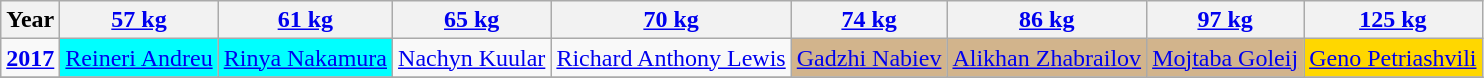<table class="wikitable sortable" style="font-size: 100%">
<tr>
<th>Year</th>
<th><a href='#'>57 kg</a></th>
<th><a href='#'>61 kg</a></th>
<th><a href='#'>65 kg</a></th>
<th><a href='#'>70 kg</a></th>
<th><a href='#'>74 kg</a></th>
<th><a href='#'>86 kg</a></th>
<th><a href='#'>97 kg</a></th>
<th><a href='#'>125 kg</a></th>
</tr>
<tr>
<td><strong><a href='#'>2017</a></strong></td>
<td bgcolor="aqua"> <a href='#'>Reineri Andreu</a></td>
<td bgcolor="aqua"> <a href='#'>Rinya Nakamura</a></td>
<td> <a href='#'>Nachyn Kuular</a></td>
<td> <a href='#'>Richard Anthony Lewis</a></td>
<td bgcolor=#D2B48C> <a href='#'>Gadzhi Nabiev</a></td>
<td bgcolor=#D2B48C> <a href='#'>Alikhan Zhabrailov</a></td>
<td bgcolor="TAN"> <a href='#'>Mojtaba Goleij</a></td>
<td bgcolor = GOLD> <a href='#'>Geno Petriashvili</a></td>
</tr>
<tr>
</tr>
</table>
